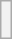<table class="wikitable">
<tr>
<th><br></th>
</tr>
</table>
